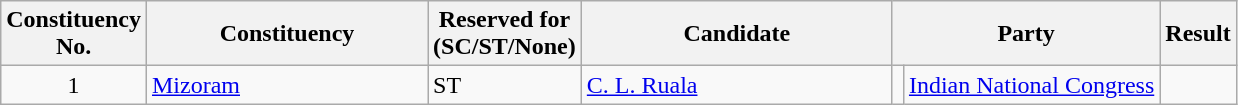<table class= "wikitable sortable">
<tr>
<th>Constituency <br> No.</th>
<th style="width:180px;">Constituency</th>
<th>Reserved for<br>(SC/ST/None)</th>
<th style="width:200px;">Candidate</th>
<th colspan="2">Party</th>
<th>Result</th>
</tr>
<tr>
<td align="center">1</td>
<td><a href='#'>Mizoram</a></td>
<td>ST</td>
<td><a href='#'>C. L. Ruala</a></td>
<td bgcolor=></td>
<td><a href='#'>Indian National Congress</a></td>
<td></td>
</tr>
</table>
